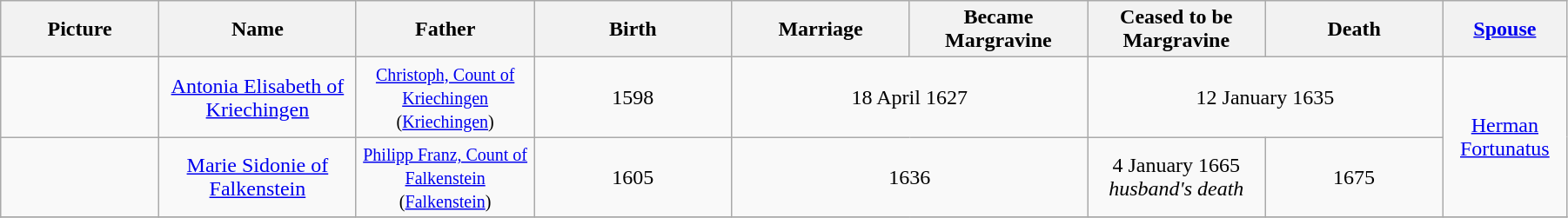<table width=95% class="wikitable">
<tr>
<th width = "8%">Picture</th>
<th width = "10%">Name</th>
<th width = "9%">Father</th>
<th width = "10%">Birth</th>
<th width = "9%">Marriage</th>
<th width = "9%">Became Margravine</th>
<th width = "9%">Ceased to be Margravine</th>
<th width = "9%">Death</th>
<th width = "6%"><a href='#'>Spouse</a></th>
</tr>
<tr>
<td align="center"></td>
<td align="center"><a href='#'>Antonia Elisabeth of Kriechingen</a></td>
<td align="center"><small><a href='#'>Christoph, Count of Kriechingen</a><br>(<a href='#'>Kriechingen</a>)</small></td>
<td align="center">1598</td>
<td align="center" colspan="2">18 April 1627</td>
<td align="center" colspan="2">12 January 1635</td>
<td align="center" rowspan="2"><a href='#'>Herman Fortunatus</a></td>
</tr>
<tr>
<td align="center"></td>
<td align="center"><a href='#'>Marie Sidonie of Falkenstein</a></td>
<td align="center"><small><a href='#'>Philipp Franz, Count of Falkenstein</a><br>(<a href='#'>Falkenstein</a>)</small></td>
<td align="center">1605</td>
<td align="center" colspan="2">1636</td>
<td align="center">4 January 1665<br><em>husband's death</em></td>
<td align="center">1675</td>
</tr>
<tr>
</tr>
</table>
